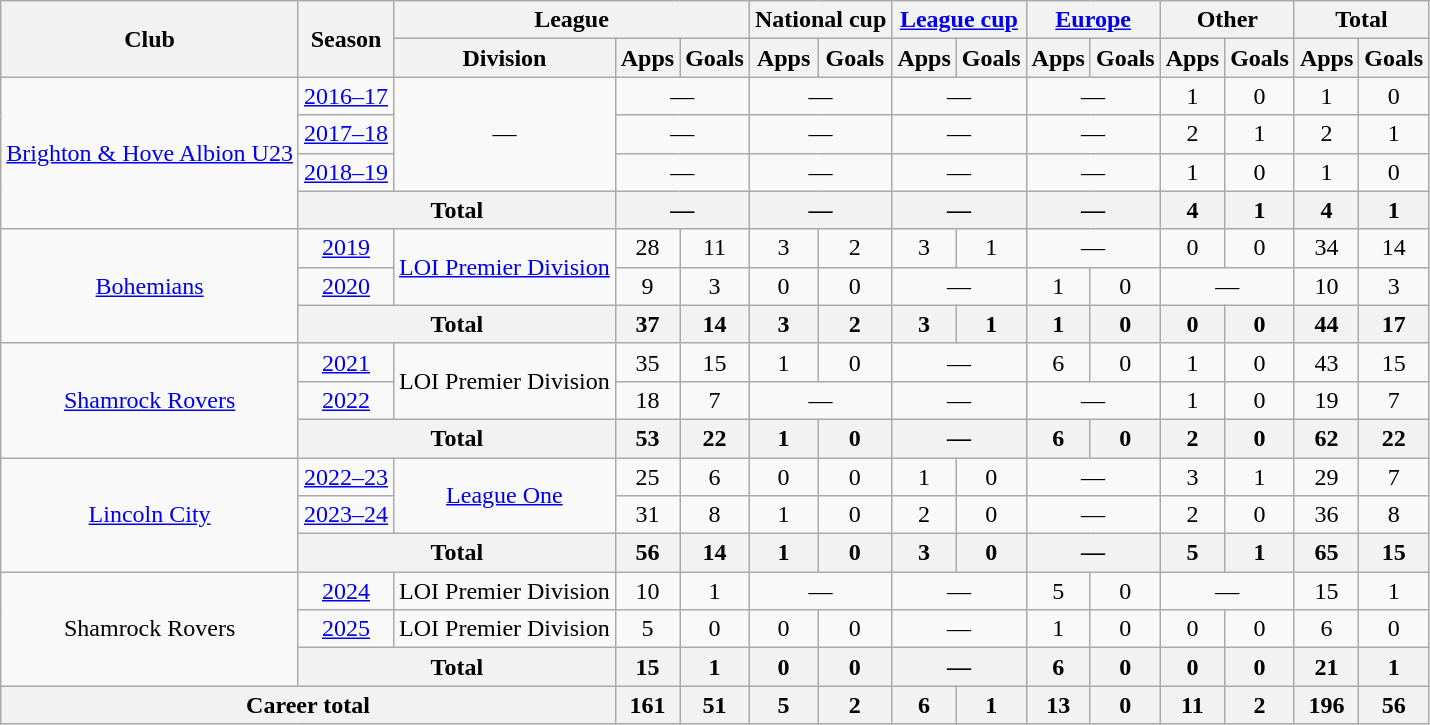<table class="wikitable" style="text-align:center">
<tr>
<th rowspan="2">Club</th>
<th rowspan="2">Season</th>
<th colspan="3">League</th>
<th colspan="2">National cup</th>
<th colspan="2"><a href='#'>League cup</a></th>
<th colspan="2"><a href='#'>Europe</a></th>
<th colspan="2">Other</th>
<th colspan="2">Total</th>
</tr>
<tr>
<th>Division</th>
<th>Apps</th>
<th>Goals</th>
<th>Apps</th>
<th>Goals</th>
<th>Apps</th>
<th>Goals</th>
<th>Apps</th>
<th>Goals</th>
<th>Apps</th>
<th>Goals</th>
<th>Apps</th>
<th>Goals</th>
</tr>
<tr>
<td rowspan="4"><a href='#'>Brighton & Hove Albion U23</a></td>
<td><a href='#'>2016–17</a></td>
<td rowspan="3">—</td>
<td colspan="2">—</td>
<td colspan="2">—</td>
<td colspan="2">—</td>
<td colspan="2">—</td>
<td>1</td>
<td>0</td>
<td>1</td>
<td>0</td>
</tr>
<tr>
<td><a href='#'>2017–18</a></td>
<td colspan="2">—</td>
<td colspan="2">—</td>
<td colspan="2">—</td>
<td colspan="2">—</td>
<td>2</td>
<td>1</td>
<td>2</td>
<td>1</td>
</tr>
<tr>
<td><a href='#'>2018–19</a></td>
<td colspan="2">—</td>
<td colspan="2">—</td>
<td colspan="2">—</td>
<td colspan="2">—</td>
<td>1</td>
<td>0</td>
<td>1</td>
<td>0</td>
</tr>
<tr>
<th colspan="2">Total</th>
<th colspan="2">—</th>
<th colspan="2">—</th>
<th colspan="2">—</th>
<th colspan="2">—</th>
<th>4</th>
<th>1</th>
<th>4</th>
<th>1</th>
</tr>
<tr>
<td rowspan="3"><a href='#'>Bohemians</a></td>
<td><a href='#'>2019</a></td>
<td rowspan="2"><a href='#'>LOI Premier Division</a></td>
<td>28</td>
<td>11</td>
<td>3</td>
<td>2</td>
<td>3</td>
<td>1</td>
<td colspan="2">—</td>
<td>0</td>
<td>0</td>
<td>34</td>
<td>14</td>
</tr>
<tr>
<td><a href='#'>2020</a></td>
<td>9</td>
<td>3</td>
<td>0</td>
<td>0</td>
<td colspan=2>—</td>
<td>1</td>
<td>0</td>
<td colspan=2>—</td>
<td>10</td>
<td>3</td>
</tr>
<tr>
<th colspan="2">Total</th>
<th>37</th>
<th>14</th>
<th>3</th>
<th>2</th>
<th>3</th>
<th>1</th>
<th>1</th>
<th>0</th>
<th>0</th>
<th>0</th>
<th>44</th>
<th>17</th>
</tr>
<tr>
<td rowspan="3"><a href='#'>Shamrock Rovers</a></td>
<td><a href='#'>2021</a></td>
<td rowspan="2">LOI Premier Division</td>
<td>35</td>
<td>15</td>
<td>1</td>
<td>0</td>
<td colspan=2>—</td>
<td>6</td>
<td>0</td>
<td>1</td>
<td>0</td>
<td>43</td>
<td>15</td>
</tr>
<tr>
<td><a href='#'>2022</a></td>
<td>18</td>
<td>7</td>
<td colspan=2>—</td>
<td colspan=2>—</td>
<td colspan=2>—</td>
<td>1</td>
<td>0</td>
<td>19</td>
<td>7</td>
</tr>
<tr>
<th colspan="2">Total</th>
<th>53</th>
<th>22</th>
<th>1</th>
<th>0</th>
<th colspan=2>—</th>
<th>6</th>
<th>0</th>
<th>2</th>
<th>0</th>
<th>62</th>
<th>22</th>
</tr>
<tr>
<td rowspan="3"><a href='#'>Lincoln City</a></td>
<td><a href='#'>2022–23</a></td>
<td rowspan="2"><a href='#'>League One</a></td>
<td>25</td>
<td>6</td>
<td>0</td>
<td>0</td>
<td>1</td>
<td>0</td>
<td colspan=2>—</td>
<td>3</td>
<td>1</td>
<td>29</td>
<td>7</td>
</tr>
<tr>
<td><a href='#'>2023–24</a></td>
<td>31</td>
<td>8</td>
<td>1</td>
<td>0</td>
<td>2</td>
<td>0</td>
<td colspan=2>—</td>
<td>2</td>
<td>0</td>
<td>36</td>
<td>8</td>
</tr>
<tr>
<th colspan="2">Total</th>
<th>56</th>
<th>14</th>
<th>1</th>
<th>0</th>
<th>3</th>
<th>0</th>
<th colspan=2>—</th>
<th>5</th>
<th>1</th>
<th>65</th>
<th>15</th>
</tr>
<tr>
<td rowspan="3">Shamrock Rovers</td>
<td><a href='#'>2024</a></td>
<td>LOI Premier Division</td>
<td>10</td>
<td>1</td>
<td colspan=2>—</td>
<td colspan=2>—</td>
<td>5</td>
<td>0</td>
<td colspan=2>—</td>
<td>15</td>
<td>1</td>
</tr>
<tr>
<td><a href='#'>2025</a></td>
<td>LOI Premier Division</td>
<td>5</td>
<td>0</td>
<td>0</td>
<td>0</td>
<td colspan=2>—</td>
<td>1</td>
<td>0</td>
<td>0</td>
<td>0</td>
<td>6</td>
<td>0</td>
</tr>
<tr>
<th colspan="2">Total</th>
<th>15</th>
<th>1</th>
<th>0</th>
<th>0</th>
<th colspan=2>—</th>
<th>6</th>
<th>0</th>
<th>0</th>
<th>0</th>
<th>21</th>
<th>1</th>
</tr>
<tr>
<th colspan="3">Career total</th>
<th>161</th>
<th>51</th>
<th>5</th>
<th>2</th>
<th>6</th>
<th>1</th>
<th>13</th>
<th>0</th>
<th>11</th>
<th>2</th>
<th>196</th>
<th>56</th>
</tr>
</table>
